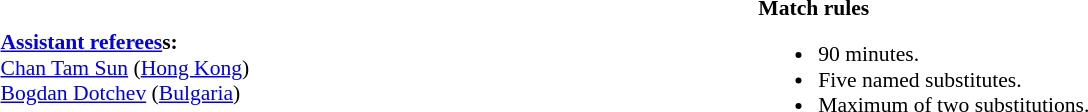<table style="width:100%; font-size:90%;">
<tr>
<td><br><strong><a href='#'>Assistant referees</a>s:</strong>
<br><a href='#'>Chan Tam Sun</a> (<a href='#'>Hong Kong</a>)
<br><a href='#'>Bogdan Dotchev</a> (<a href='#'>Bulgaria</a>)</td>
<td style="width:60%; vertical-align:top;"><br><strong>Match rules</strong><ul><li>90 minutes.</li><li>Five named substitutes.</li><li>Maximum of two substitutions.</li></ul></td>
</tr>
</table>
